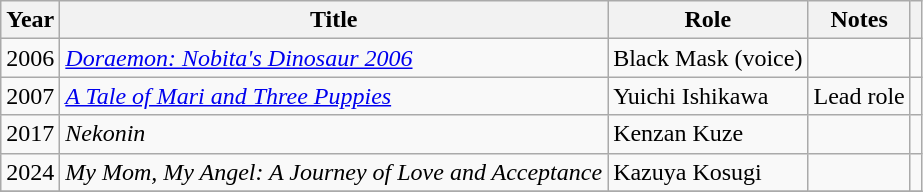<table class="wikitable sortable">
<tr>
<th>Year</th>
<th>Title</th>
<th>Role</th>
<th class="unsortable">Notes</th>
<th class="unsortable"></th>
</tr>
<tr>
<td>2006</td>
<td><em><a href='#'>Doraemon: Nobita's Dinosaur 2006</a></em></td>
<td>Black Mask (voice)</td>
<td></td>
<td></td>
</tr>
<tr>
<td>2007</td>
<td><em><a href='#'>A Tale of Mari and Three Puppies</a></em></td>
<td>Yuichi Ishikawa</td>
<td>Lead role</td>
<td></td>
</tr>
<tr>
<td>2017</td>
<td><em>Nekonin</em></td>
<td>Kenzan Kuze</td>
<td></td>
<td></td>
</tr>
<tr>
<td>2024</td>
<td><em>My Mom, My Angel: A Journey of Love and Acceptance</em></td>
<td>Kazuya Kosugi</td>
<td></td>
<td></td>
</tr>
<tr>
</tr>
</table>
